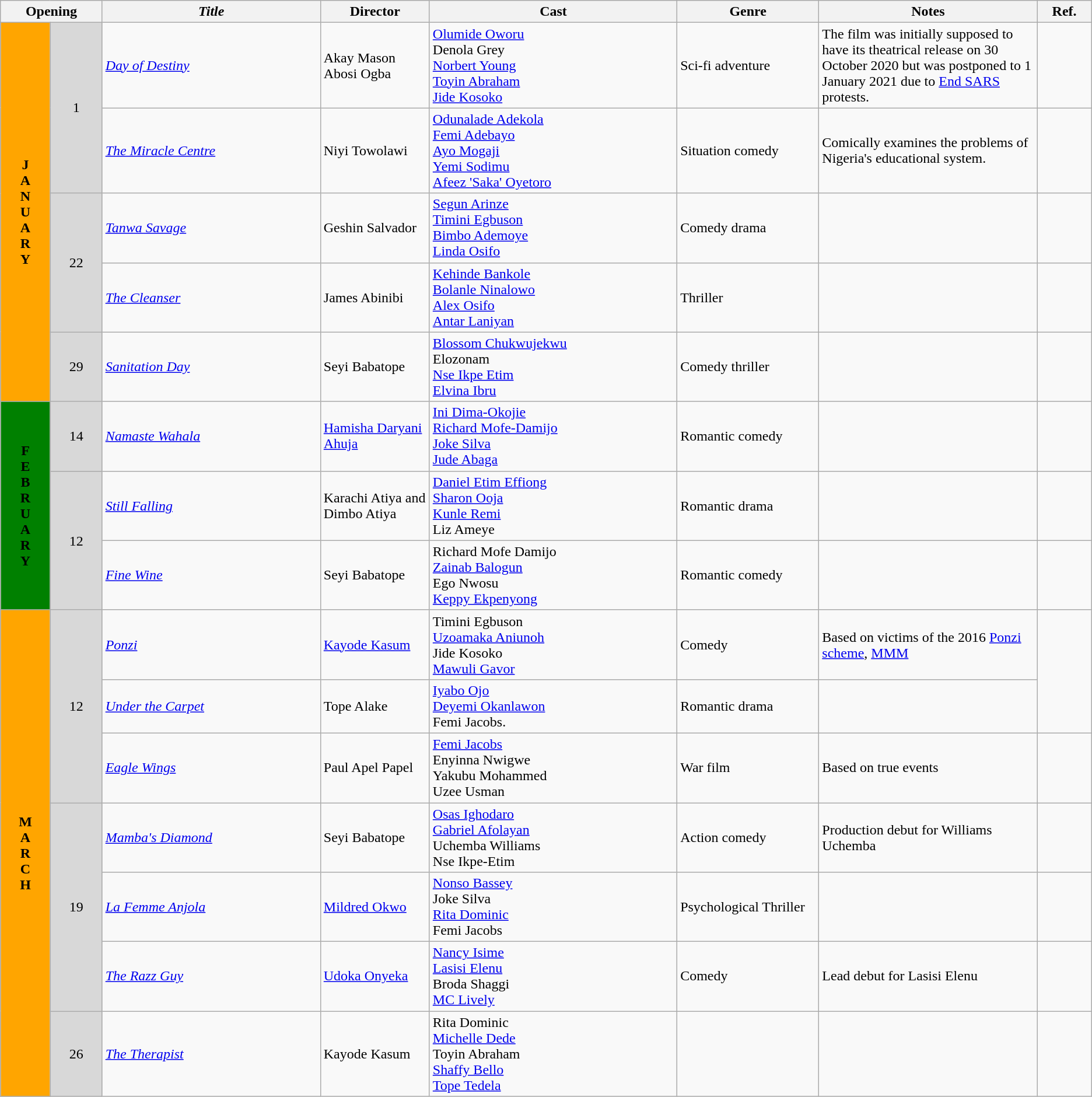<table class="wikitable">
<tr>
<th colspan="2">Opening</th>
<th style="width:20%;"><em>Title</em></th>
<th style="width:10%;">Director</th>
<th>Cast</th>
<th style="width:13%">Genre</th>
<th style="width:20%">Notes</th>
<th>Ref.</th>
</tr>
<tr>
<td rowspan="5" style="text-align:center; background:orange; textcolor:#000;"><strong>J<br>A<br>N<br>U<br>A<br>R<br>Y<br></strong></td>
<td rowspan="2" style="text-align:center; background:#d8d8d8; textcolor:#000;">1</td>
<td><em><a href='#'>Day of Destiny</a></em></td>
<td>Akay Mason<br>Abosi Ogba</td>
<td><a href='#'>Olumide Oworu</a><br>Denola Grey<br><a href='#'>Norbert Young</a><br><a href='#'>Toyin Abraham</a><br><a href='#'>Jide Kosoko</a></td>
<td>Sci-fi adventure</td>
<td>The film was initially supposed to have its theatrical release on 30 October 2020 but was postponed to 1 January 2021 due to <a href='#'>End SARS</a> protests.</td>
<td></td>
</tr>
<tr>
<td><em><a href='#'>The Miracle Centre</a></em></td>
<td>Niyi Towolawi</td>
<td><a href='#'>Odunalade Adekola</a><br><a href='#'>Femi Adebayo</a><br><a href='#'>Ayo Mogaji</a><br><a href='#'>Yemi Sodimu</a><br><a href='#'>Afeez 'Saka' Oyetoro</a></td>
<td>Situation comedy</td>
<td>Comically examines the problems of Nigeria's educational system.</td>
<td></td>
</tr>
<tr>
<td rowspan="2" style="text-align:center; background:#d8d8d8; textcolor:#000;">22</td>
<td><em><a href='#'>Tanwa Savage</a></em></td>
<td>Geshin Salvador</td>
<td><a href='#'>Segun Arinze</a><br><a href='#'>Timini Egbuson</a><br><a href='#'>Bimbo Ademoye</a><br><a href='#'>Linda Osifo</a></td>
<td>Comedy drama</td>
<td></td>
<td></td>
</tr>
<tr>
<td><em><a href='#'>The Cleanser</a></em></td>
<td>James Abinibi</td>
<td><a href='#'>Kehinde Bankole</a><br><a href='#'>Bolanle Ninalowo</a><br><a href='#'>Alex Osifo</a><br><a href='#'>Antar Laniyan</a></td>
<td>Thriller</td>
<td></td>
<td></td>
</tr>
<tr>
<td rowspan="1" style="text-align:center; background:#d8d8d8; textcolor:#000;">29</td>
<td><em><a href='#'>Sanitation Day</a></em></td>
<td>Seyi Babatope</td>
<td><a href='#'>Blossom Chukwujekwu</a><br>Elozonam<br><a href='#'>Nse Ikpe Etim</a><br><a href='#'>Elvina Ibru</a></td>
<td>Comedy thriller</td>
<td></td>
<td></td>
</tr>
<tr>
<td rowspan="3" style="text-align:center; background:green; textcolor:#000;"><strong>F<br>E<br>B<br>R<br>U<br>A<br>R<br>Y<br></strong></td>
<td rowspan="1" style="text-align:center; background:#d8d8d8; textcolor:#000;">14</td>
<td><em><a href='#'>Namaste Wahala</a></em></td>
<td><a href='#'>Hamisha Daryani Ahuja</a></td>
<td><a href='#'>Ini Dima-Okojie</a><br><a href='#'>Richard Mofe-Damijo</a><br><a href='#'>Joke Silva</a><br><a href='#'>Jude Abaga</a></td>
<td>Romantic comedy</td>
<td></td>
<td></td>
</tr>
<tr>
<td rowspan="2" style="text-align:center; background:#d8d8d8; textcolor:#000;">12</td>
<td><em><a href='#'>Still Falling</a></em></td>
<td>Karachi Atiya and Dimbo Atiya</td>
<td><a href='#'>Daniel Etim Effiong</a><br><a href='#'>Sharon Ooja</a><br><a href='#'>Kunle Remi</a><br>Liz Ameye</td>
<td>Romantic drama</td>
<td></td>
<td></td>
</tr>
<tr>
<td><a href='#'><em>Fine Wine</em></a></td>
<td>Seyi Babatope</td>
<td>Richard Mofe Damijo<br><a href='#'>Zainab Balogun</a><br>Ego Nwosu<br><a href='#'>Keppy Ekpenyong</a></td>
<td>Romantic comedy</td>
<td></td>
<td></td>
</tr>
<tr>
<td rowspan="8" style="text-align:center; background:orange; textcolor:#000;"><strong>M<br>A<br>R<br>C<br>H<br></strong></td>
<td rowspan="3" style="text-align:center; background:#d8d8d8; textcolor:#000;">12</td>
<td><em><a href='#'>Ponzi</a></em></td>
<td><a href='#'>Kayode Kasum</a></td>
<td>Timini Egbuson<br><a href='#'>Uzoamaka Aniunoh</a><br>Jide Kosoko<br><a href='#'>Mawuli Gavor</a></td>
<td>Comedy</td>
<td>Based on victims of the 2016 <a href='#'>Ponzi scheme</a>, <a href='#'>MMM</a></td>
<td rowspan="2"></td>
</tr>
<tr>
<td><em><a href='#'>Under the Carpet</a></em></td>
<td>Tope Alake</td>
<td><a href='#'>Iyabo Ojo</a><br><a href='#'>Deyemi Okanlawon</a><br>Femi Jacobs.</td>
<td>Romantic drama</td>
<td></td>
</tr>
<tr>
<td><em><a href='#'>Eagle Wings</a></em></td>
<td>Paul Apel Papel</td>
<td><a href='#'>Femi Jacobs</a><br>Enyinna Nwigwe<br>Yakubu Mohammed<br>Uzee Usman</td>
<td>War film</td>
<td>Based on true events</td>
<td></td>
</tr>
<tr>
<td rowspan="3" style="text-align:center; background:#d8d8d8; textcolor:#000;">19</td>
<td><em><a href='#'>Mamba's Diamond</a></em></td>
<td>Seyi Babatope</td>
<td><a href='#'>Osas Ighodaro</a><br><a href='#'>Gabriel Afolayan</a><br>Uchemba Williams<br>Nse Ikpe-Etim</td>
<td>Action comedy</td>
<td>Production debut for Williams Uchemba</td>
<td></td>
</tr>
<tr>
<td><em><a href='#'>La Femme Anjola</a></em></td>
<td><a href='#'>Mildred Okwo</a></td>
<td><a href='#'>Nonso Bassey</a><br>Joke Silva<br><a href='#'>Rita Dominic</a><br>Femi Jacobs</td>
<td>Psychological Thriller</td>
<td></td>
<td></td>
</tr>
<tr>
<td><em><a href='#'>The Razz Guy</a></em></td>
<td><a href='#'>Udoka Onyeka</a></td>
<td><a href='#'>Nancy Isime</a><br><a href='#'>Lasisi Elenu</a><br>Broda Shaggi<br><a href='#'>MC Lively</a></td>
<td>Comedy</td>
<td>Lead debut for Lasisi Elenu</td>
<td></td>
</tr>
<tr>
<td rowspan="2" style="text-align:center; background:#d8d8d8; textcolor:#000;">26</td>
<td><em><a href='#'>The Therapist</a></em></td>
<td>Kayode Kasum</td>
<td>Rita Dominic<br><a href='#'>Michelle Dede</a><br>Toyin Abraham<br><a href='#'>Shaffy Bello</a><br><a href='#'>Tope Tedela</a></td>
<td></td>
<td></td>
<td></td>
</tr>
</table>
